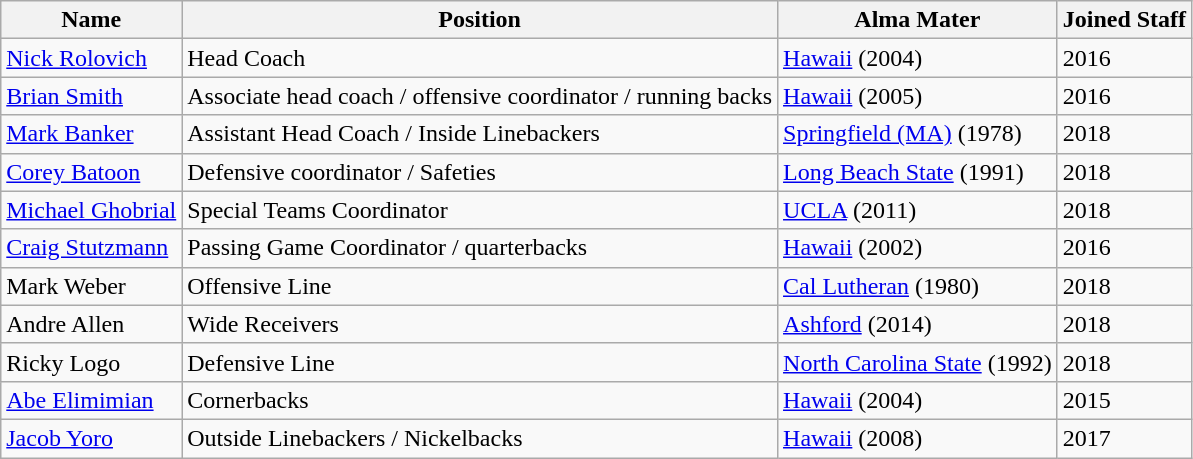<table class="wikitable">
<tr>
<th>Name</th>
<th>Position</th>
<th>Alma Mater</th>
<th>Joined Staff</th>
</tr>
<tr>
<td><a href='#'>Nick Rolovich</a></td>
<td>Head Coach</td>
<td><a href='#'>Hawaii</a> (2004)</td>
<td>2016</td>
</tr>
<tr>
<td><a href='#'>Brian Smith</a></td>
<td>Associate head coach / offensive coordinator / running backs</td>
<td><a href='#'>Hawaii</a> (2005)</td>
<td>2016</td>
</tr>
<tr>
<td><a href='#'>Mark Banker</a></td>
<td>Assistant Head Coach / Inside Linebackers</td>
<td><a href='#'>Springfield (MA)</a> (1978)</td>
<td>2018</td>
</tr>
<tr>
<td><a href='#'>Corey Batoon</a></td>
<td>Defensive coordinator / Safeties</td>
<td><a href='#'>Long Beach State</a> (1991)</td>
<td>2018</td>
</tr>
<tr>
<td><a href='#'>Michael Ghobrial</a></td>
<td>Special Teams Coordinator</td>
<td><a href='#'>UCLA</a> (2011)</td>
<td>2018</td>
</tr>
<tr>
<td><a href='#'>Craig Stutzmann</a></td>
<td>Passing Game Coordinator / quarterbacks</td>
<td><a href='#'>Hawaii</a> (2002)</td>
<td>2016</td>
</tr>
<tr>
<td>Mark Weber</td>
<td>Offensive Line</td>
<td><a href='#'>Cal Lutheran</a> (1980)</td>
<td>2018</td>
</tr>
<tr>
<td>Andre Allen</td>
<td>Wide Receivers</td>
<td><a href='#'>Ashford</a> (2014)</td>
<td>2018</td>
</tr>
<tr>
<td>Ricky Logo</td>
<td>Defensive Line</td>
<td><a href='#'>North Carolina State</a> (1992)</td>
<td>2018</td>
</tr>
<tr>
<td><a href='#'>Abe Elimimian</a></td>
<td>Cornerbacks</td>
<td><a href='#'>Hawaii</a> (2004)</td>
<td>2015</td>
</tr>
<tr>
<td><a href='#'>Jacob Yoro</a></td>
<td>Outside Linebackers / Nickelbacks</td>
<td><a href='#'>Hawaii</a> (2008)</td>
<td>2017</td>
</tr>
</table>
